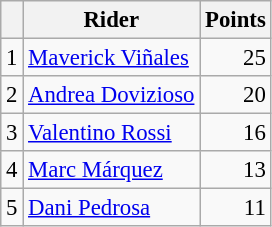<table class="wikitable" style="font-size: 95%;">
<tr>
<th></th>
<th>Rider</th>
<th>Points</th>
</tr>
<tr>
<td align=center>1</td>
<td> <a href='#'>Maverick Viñales</a></td>
<td align=right>25</td>
</tr>
<tr>
<td align=center>2</td>
<td> <a href='#'>Andrea Dovizioso</a></td>
<td align=right>20</td>
</tr>
<tr>
<td align=center>3</td>
<td> <a href='#'>Valentino Rossi</a></td>
<td align=right>16</td>
</tr>
<tr>
<td align=center>4</td>
<td> <a href='#'>Marc Márquez</a></td>
<td align=right>13</td>
</tr>
<tr>
<td align=center>5</td>
<td> <a href='#'>Dani Pedrosa</a></td>
<td align=right>11</td>
</tr>
</table>
